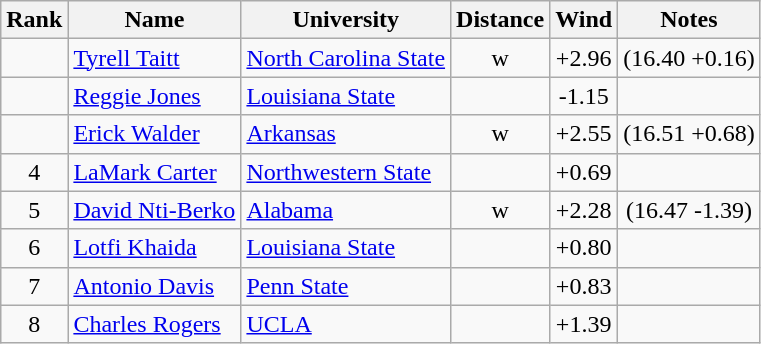<table class="wikitable sortable" style="text-align:center">
<tr>
<th>Rank</th>
<th>Name</th>
<th>University</th>
<th>Distance</th>
<th>Wind</th>
<th>Notes</th>
</tr>
<tr>
<td></td>
<td align=left><a href='#'>Tyrell Taitt</a></td>
<td align="left"><a href='#'>North Carolina State</a></td>
<td>w</td>
<td>+2.96</td>
<td>(16.40 +0.16)</td>
</tr>
<tr>
<td></td>
<td align=left><a href='#'>Reggie Jones</a></td>
<td align=left><a href='#'>Louisiana State</a></td>
<td></td>
<td>-1.15</td>
<td></td>
</tr>
<tr>
<td></td>
<td align=left><a href='#'>Erick Walder</a></td>
<td align=left><a href='#'>Arkansas</a></td>
<td>w</td>
<td>+2.55</td>
<td>(16.51 +0.68)</td>
</tr>
<tr>
<td>4</td>
<td align=left><a href='#'>LaMark Carter</a></td>
<td align=left><a href='#'>Northwestern State</a></td>
<td></td>
<td>+0.69</td>
<td></td>
</tr>
<tr>
<td>5</td>
<td align=left><a href='#'>David Nti-Berko</a></td>
<td align="left"><a href='#'>Alabama</a></td>
<td>w</td>
<td>+2.28</td>
<td>(16.47 -1.39)</td>
</tr>
<tr>
<td>6</td>
<td align=left><a href='#'>Lotfi Khaida</a> </td>
<td align=left><a href='#'>Louisiana State</a></td>
<td></td>
<td>+0.80</td>
<td></td>
</tr>
<tr>
<td>7</td>
<td align=left><a href='#'>Antonio Davis</a></td>
<td align="left"><a href='#'>Penn State</a></td>
<td></td>
<td>+0.83</td>
<td></td>
</tr>
<tr>
<td>8</td>
<td align=left><a href='#'>Charles Rogers</a></td>
<td align="left"><a href='#'>UCLA</a></td>
<td></td>
<td>+1.39</td>
<td></td>
</tr>
</table>
